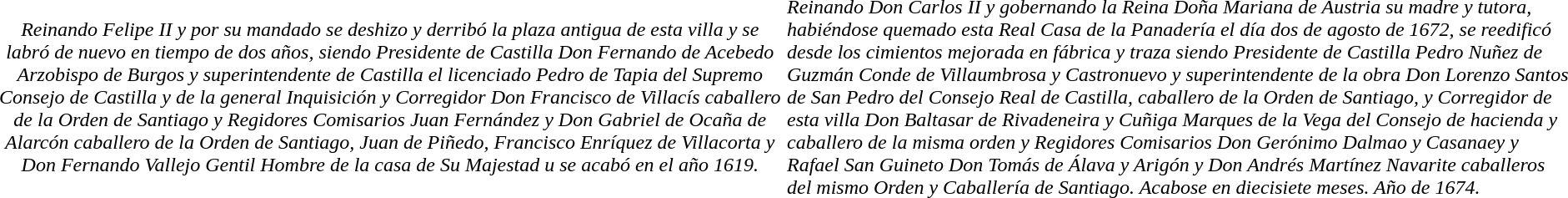<table align=center>
<tr>
<td></td>
<td></td>
</tr>
<tr>
<td align=center width=50%><em>Reinando Felipe II y por su mandado se deshizo y derribó la plaza antigua de esta villa y se labró de nuevo en tiempo de dos años, siendo Presidente de Castilla Don Fernando de Acebedo Arzobispo de Burgos y superintendente de Castilla el licenciado Pedro de Tapia del Supremo Consejo de Castilla y de la general Inquisición y Corregidor Don Francisco de Villacís caballero de la Orden de Santiago y Regidores Comisarios Juan Fernández y Don Gabriel de Ocaña de Alarcón caballero de la Orden de Santiago, Juan de Piñedo, Francisco Enríquez de Villacorta y Don Fernando Vallejo Gentil Hombre de la casa de Su Majestad u se acabó en el año 1619.</em></td>
<td><em>Reinando Don Carlos II y gobernando la Reina Doña Mariana de Austria su madre y tutora, habiéndose quemado esta Real Casa de la Panadería el día dos de agosto de 1672, se reedificó desde los cimientos mejorada en fábrica y traza siendo Presidente de Castilla Pedro Nuñez de Guzmán Conde de Villaumbrosa y Castronuevo y superintendente de la obra Don Lorenzo Santos de San Pedro del Consejo Real de Castilla, caballero de la Orden de Santiago, y Corregidor de esta villa Don Baltasar de Rivadeneira y Cuñiga Marques de la Vega del Consejo de hacienda y caballero de la misma orden y Regidores Comisarios Don Gerónimo Dalmao y Casanaey y Rafael San Guineto Don Tomás de Álava y Arigón y Don Andrés Martínez Navarite caballeros del mismo Orden y Caballería de Santiago. Acabose en diecisiete meses. Año de 1674.</em></td>
</tr>
<tr>
</tr>
</table>
